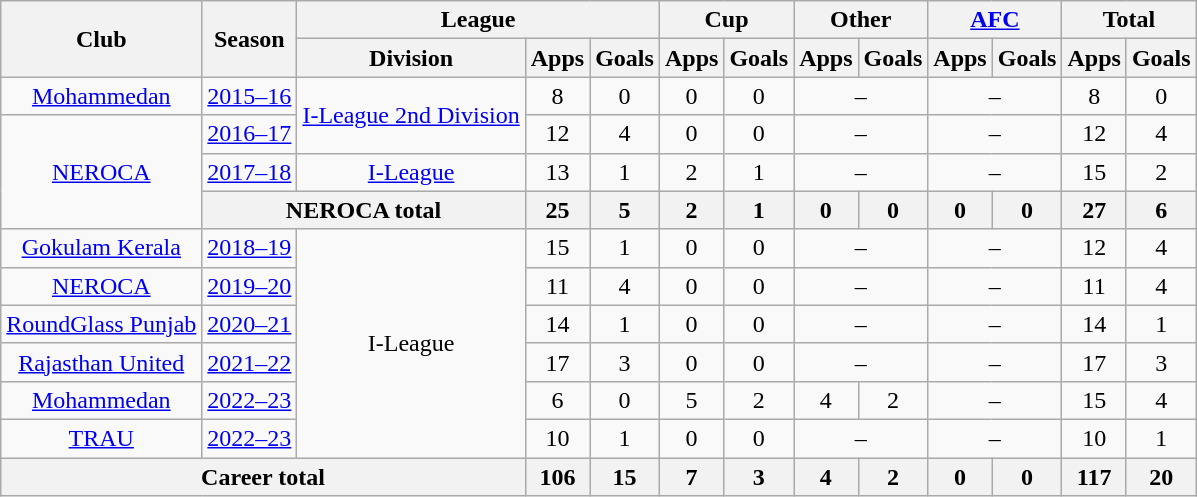<table class="wikitable" style="text-align: center;">
<tr>
<th rowspan="2">Club</th>
<th rowspan="2">Season</th>
<th colspan="3">League</th>
<th colspan="2">Cup</th>
<th colspan="2">Other</th>
<th colspan="2"><a href='#'>AFC</a></th>
<th colspan="2">Total</th>
</tr>
<tr>
<th>Division</th>
<th>Apps</th>
<th>Goals</th>
<th>Apps</th>
<th>Goals</th>
<th>Apps</th>
<th>Goals</th>
<th>Apps</th>
<th>Goals</th>
<th>Apps</th>
<th>Goals</th>
</tr>
<tr>
<td rowspan="1"><a href='#'>Mohammedan</a></td>
<td><a href='#'>2015–16</a></td>
<td rowspan="2"><a href='#'>I-League 2nd Division</a></td>
<td>8</td>
<td>0</td>
<td>0</td>
<td>0</td>
<td colspan="2">–</td>
<td colspan="2">–</td>
<td>8</td>
<td>0</td>
</tr>
<tr>
<td rowspan="3"><a href='#'>NEROCA</a></td>
<td><a href='#'>2016–17</a></td>
<td>12</td>
<td>4</td>
<td>0</td>
<td>0</td>
<td colspan="2">–</td>
<td colspan="2">–</td>
<td>12</td>
<td>4</td>
</tr>
<tr>
<td><a href='#'>2017–18</a></td>
<td rowspan="1"><a href='#'>I-League</a></td>
<td>13</td>
<td>1</td>
<td>2</td>
<td>1</td>
<td colspan="2">–</td>
<td colspan="2">–</td>
<td>15</td>
<td>2</td>
</tr>
<tr>
<th colspan="2">NEROCA total</th>
<th>25</th>
<th>5</th>
<th>2</th>
<th>1</th>
<th>0</th>
<th>0</th>
<th>0</th>
<th>0</th>
<th>27</th>
<th>6</th>
</tr>
<tr>
<td rowspan="1"><a href='#'>Gokulam Kerala</a></td>
<td><a href='#'>2018–19</a></td>
<td rowspan="6">I-League</td>
<td>15</td>
<td>1</td>
<td>0</td>
<td>0</td>
<td colspan="2">–</td>
<td colspan="2">–</td>
<td>12</td>
<td>4</td>
</tr>
<tr>
<td rowspan="1"><a href='#'>NEROCA</a></td>
<td><a href='#'>2019–20</a></td>
<td>11</td>
<td>4</td>
<td>0</td>
<td>0</td>
<td colspan="2">–</td>
<td colspan="2">–</td>
<td>11</td>
<td>4</td>
</tr>
<tr>
<td rowspan="1"><a href='#'>RoundGlass Punjab</a></td>
<td><a href='#'>2020–21</a></td>
<td>14</td>
<td>1</td>
<td>0</td>
<td>0</td>
<td colspan="2">–</td>
<td colspan="2">–</td>
<td>14</td>
<td>1</td>
</tr>
<tr>
<td rowspan="1"><a href='#'>Rajasthan United</a></td>
<td><a href='#'>2021–22</a></td>
<td>17</td>
<td>3</td>
<td>0</td>
<td>0</td>
<td colspan="2">–</td>
<td colspan="2">–</td>
<td>17</td>
<td>3</td>
</tr>
<tr>
<td rowspan="1"><a href='#'>Mohammedan</a></td>
<td><a href='#'>2022–23</a></td>
<td>6</td>
<td>0</td>
<td>5</td>
<td>2</td>
<td>4</td>
<td>2</td>
<td colspan="2">–</td>
<td>15</td>
<td>4</td>
</tr>
<tr>
<td rowspan="1"><a href='#'>TRAU</a></td>
<td><a href='#'>2022–23</a></td>
<td>10</td>
<td>1</td>
<td>0</td>
<td>0</td>
<td colspan="2">–</td>
<td colspan="2">–</td>
<td>10</td>
<td>1</td>
</tr>
<tr>
<th colspan="3">Career total</th>
<th>106</th>
<th>15</th>
<th>7</th>
<th>3</th>
<th>4</th>
<th>2</th>
<th>0</th>
<th>0</th>
<th>117</th>
<th>20</th>
</tr>
</table>
